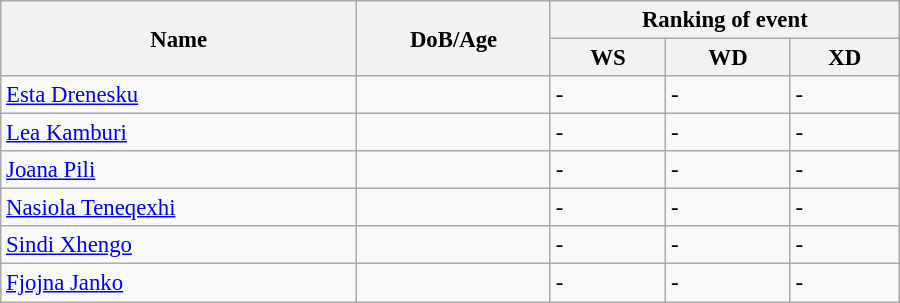<table class="wikitable" style="width:600px; font-size:95%;">
<tr>
<th rowspan="2" align="left">Name</th>
<th rowspan="2" align="left">DoB/Age</th>
<th colspan="3" align="center">Ranking of event</th>
</tr>
<tr>
<th align="center">WS</th>
<th>WD</th>
<th align="center">XD</th>
</tr>
<tr>
<td><a href='#'>Esta Drenesku</a></td>
<td></td>
<td>-</td>
<td>-</td>
<td>-</td>
</tr>
<tr>
<td><a href='#'>Lea Kamburi</a></td>
<td></td>
<td>-</td>
<td>-</td>
<td>-</td>
</tr>
<tr>
<td><a href='#'>Joana Pili</a></td>
<td></td>
<td>-</td>
<td>-</td>
<td>-</td>
</tr>
<tr>
<td><a href='#'>Nasiola Teneqexhi</a></td>
<td></td>
<td>-</td>
<td>-</td>
<td>-</td>
</tr>
<tr>
<td><a href='#'>Sindi Xhengo</a></td>
<td></td>
<td>-</td>
<td>-</td>
<td>-</td>
</tr>
<tr>
<td><a href='#'>Fjojna Janko</a></td>
<td></td>
<td>-</td>
<td>-</td>
<td>-</td>
</tr>
</table>
